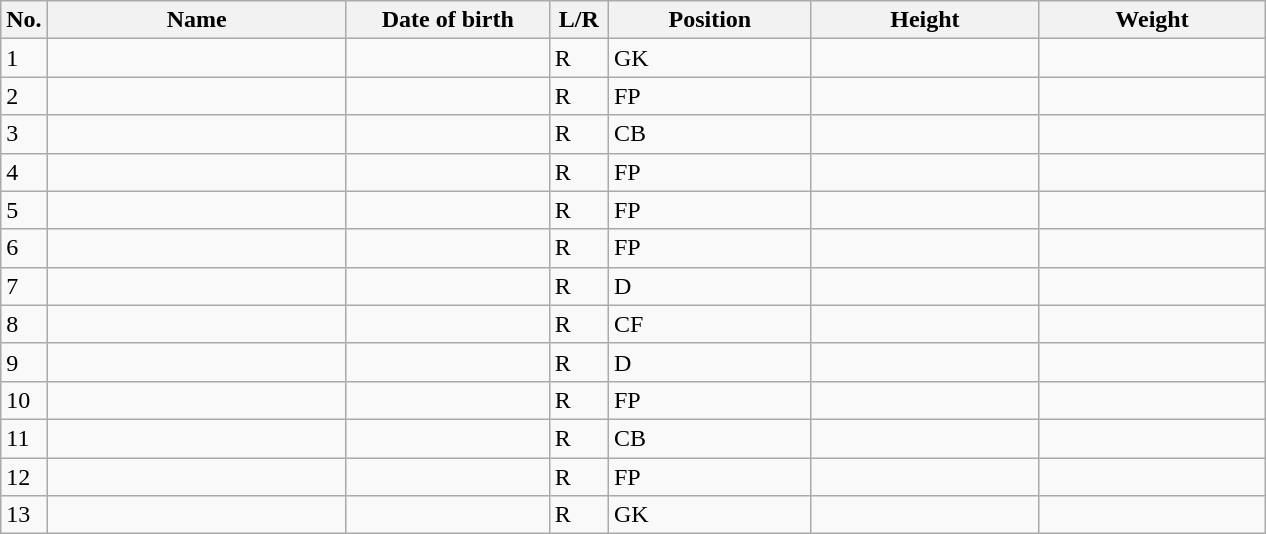<table class=wikitable sortable style=font-size:100%; text-align:center;>
<tr>
<th>No.</th>
<th style=width:12em>Name</th>
<th style=width:8em>Date of birth</th>
<th style=width:2em>L/R</th>
<th style=width:8em>Position</th>
<th style=width:9em>Height</th>
<th style=width:9em>Weight</th>
</tr>
<tr>
<td>1</td>
<td align=left></td>
<td></td>
<td>R</td>
<td>GK</td>
<td></td>
<td></td>
</tr>
<tr>
<td>2</td>
<td align=left></td>
<td></td>
<td>R</td>
<td>FP</td>
<td></td>
<td></td>
</tr>
<tr>
<td>3</td>
<td align=left></td>
<td></td>
<td>R</td>
<td>CB</td>
<td></td>
<td></td>
</tr>
<tr>
<td>4</td>
<td align=left></td>
<td></td>
<td>R</td>
<td>FP</td>
<td></td>
<td></td>
</tr>
<tr>
<td>5</td>
<td align=left></td>
<td></td>
<td>R</td>
<td>FP</td>
<td></td>
<td></td>
</tr>
<tr>
<td>6</td>
<td align=left></td>
<td></td>
<td>R</td>
<td>FP</td>
<td></td>
<td></td>
</tr>
<tr>
<td>7</td>
<td align=left></td>
<td></td>
<td>R</td>
<td>D</td>
<td></td>
<td></td>
</tr>
<tr>
<td>8</td>
<td align=left></td>
<td></td>
<td>R</td>
<td>CF</td>
<td></td>
<td></td>
</tr>
<tr>
<td>9</td>
<td align=left></td>
<td></td>
<td>R</td>
<td>D</td>
<td></td>
<td></td>
</tr>
<tr>
<td>10</td>
<td align=left></td>
<td></td>
<td>R</td>
<td>FP</td>
<td></td>
<td></td>
</tr>
<tr>
<td>11</td>
<td align=left></td>
<td></td>
<td>R</td>
<td>CB</td>
<td></td>
<td></td>
</tr>
<tr>
<td>12</td>
<td align=left></td>
<td></td>
<td>R</td>
<td>FP</td>
<td></td>
<td></td>
</tr>
<tr>
<td>13</td>
<td align=left></td>
<td></td>
<td>R</td>
<td>GK</td>
<td></td>
<td></td>
</tr>
</table>
